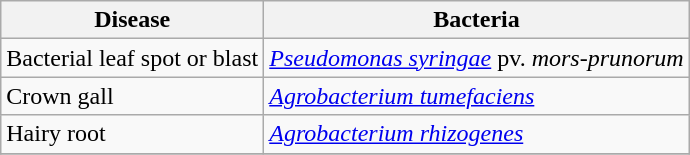<table class="wikitable" style="margin: 1em auto 1em auto; clear">
<tr>
<th>Disease</th>
<th>Bacteria <br></th>
</tr>
<tr>
<td>Bacterial leaf spot or blast</td>
<td><em><a href='#'>Pseudomonas syringae</a></em> pv. <em>mors-prunorum</em></td>
</tr>
<tr>
<td>Crown gall</td>
<td><em><a href='#'>Agrobacterium tumefaciens</a></em></td>
</tr>
<tr>
<td>Hairy root</td>
<td><em><a href='#'>Agrobacterium rhizogenes</a></em></td>
</tr>
<tr>
</tr>
</table>
